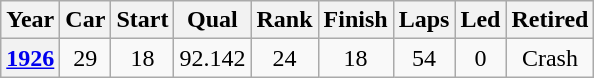<table class="wikitable" style="text-align:center">
<tr>
<th>Year</th>
<th>Car</th>
<th>Start</th>
<th>Qual</th>
<th>Rank</th>
<th>Finish</th>
<th>Laps</th>
<th>Led</th>
<th>Retired</th>
</tr>
<tr>
<th><a href='#'>1926</a></th>
<td>29</td>
<td>18</td>
<td>92.142</td>
<td>24</td>
<td>18</td>
<td>54</td>
<td>0</td>
<td>Crash</td>
</tr>
</table>
